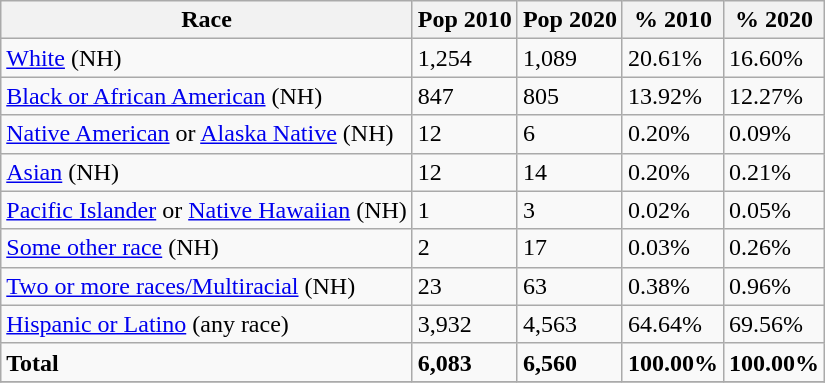<table class="wikitable">
<tr>
<th>Race</th>
<th>Pop 2010</th>
<th>Pop 2020</th>
<th>% 2010</th>
<th>% 2020</th>
</tr>
<tr>
<td><a href='#'>White</a> (NH)</td>
<td>1,254</td>
<td>1,089</td>
<td>20.61%</td>
<td>16.60%</td>
</tr>
<tr>
<td><a href='#'>Black or African American</a> (NH)</td>
<td>847</td>
<td>805</td>
<td>13.92%</td>
<td>12.27%</td>
</tr>
<tr>
<td><a href='#'>Native American</a> or <a href='#'>Alaska Native</a> (NH)</td>
<td>12</td>
<td>6</td>
<td>0.20%</td>
<td>0.09%</td>
</tr>
<tr>
<td><a href='#'>Asian</a> (NH)</td>
<td>12</td>
<td>14</td>
<td>0.20%</td>
<td>0.21%</td>
</tr>
<tr>
<td><a href='#'>Pacific Islander</a> or <a href='#'>Native Hawaiian</a> (NH)</td>
<td>1</td>
<td>3</td>
<td>0.02%</td>
<td>0.05%</td>
</tr>
<tr>
<td><a href='#'>Some other race</a> (NH)</td>
<td>2</td>
<td>17</td>
<td>0.03%</td>
<td>0.26%</td>
</tr>
<tr>
<td><a href='#'>Two or more races/Multiracial</a> (NH)</td>
<td>23</td>
<td>63</td>
<td>0.38%</td>
<td>0.96%</td>
</tr>
<tr>
<td><a href='#'>Hispanic or Latino</a> (any race)</td>
<td>3,932</td>
<td>4,563</td>
<td>64.64%</td>
<td>69.56%</td>
</tr>
<tr>
<td><strong>Total</strong></td>
<td><strong>6,083</strong></td>
<td><strong>6,560</strong></td>
<td><strong>100.00%</strong></td>
<td><strong>100.00%</strong></td>
</tr>
<tr>
</tr>
</table>
